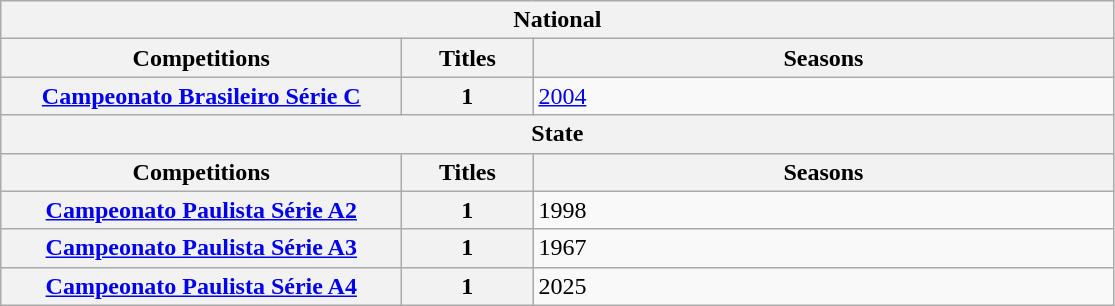<table class="wikitable">
<tr>
<th colspan="3">National</th>
</tr>
<tr>
<th style="width:260px">Competitions</th>
<th style="width:80px">Titles</th>
<th style="width:380px">Seasons</th>
</tr>
<tr>
<th><a href='#'>Campeonato Brasileiro Série C</a></th>
<th style="text-align:center"><strong>1</strong></th>
<td align="left"><a href='#'>2004</a></td>
</tr>
<tr>
<th colspan="3">State</th>
</tr>
<tr>
<th>Competitions</th>
<th>Titles</th>
<th>Seasons</th>
</tr>
<tr>
<th style="text-align:center"><a href='#'>Campeonato Paulista Série A2</a></th>
<th style="text-align:center"><strong>1</strong></th>
<td align="left">1998</td>
</tr>
<tr>
<th style="text-align:center"><a href='#'>Campeonato Paulista Série A3</a></th>
<th style="text-align:center"><strong>1</strong></th>
<td align="left">1967</td>
</tr>
<tr>
<th style="text-align:center"><a href='#'>Campeonato Paulista Série A4</a></th>
<th style="text-align:center"><strong>1</strong></th>
<td align="left">2025</td>
</tr>
</table>
